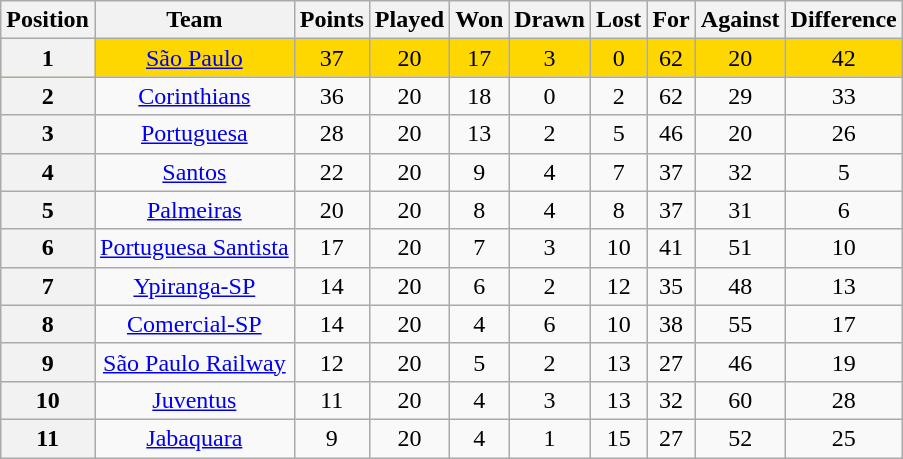<table class="wikitable" style="text-align:center">
<tr>
<th>Position</th>
<th>Team</th>
<th>Points</th>
<th>Played</th>
<th>Won</th>
<th>Drawn</th>
<th>Lost</th>
<th>For</th>
<th>Against</th>
<th>Difference</th>
</tr>
<tr style="background: gold;">
<th>1</th>
<td><a href='#'>São Paulo</a></td>
<td>37</td>
<td>20</td>
<td>17</td>
<td>3</td>
<td>0</td>
<td>62</td>
<td>20</td>
<td>42</td>
</tr>
<tr>
<th>2</th>
<td><a href='#'>Corinthians</a></td>
<td>36</td>
<td>20</td>
<td>18</td>
<td>0</td>
<td>2</td>
<td>62</td>
<td>29</td>
<td>33</td>
</tr>
<tr>
<th>3</th>
<td><a href='#'>Portuguesa</a></td>
<td>28</td>
<td>20</td>
<td>13</td>
<td>2</td>
<td>5</td>
<td>46</td>
<td>20</td>
<td>26</td>
</tr>
<tr>
<th>4</th>
<td><a href='#'>Santos</a></td>
<td>22</td>
<td>20</td>
<td>9</td>
<td>4</td>
<td>7</td>
<td>37</td>
<td>32</td>
<td>5</td>
</tr>
<tr>
<th>5</th>
<td><a href='#'>Palmeiras</a></td>
<td>20</td>
<td>20</td>
<td>8</td>
<td>4</td>
<td>8</td>
<td>37</td>
<td>31</td>
<td>6</td>
</tr>
<tr>
<th>6</th>
<td><a href='#'>Portuguesa Santista</a></td>
<td>17</td>
<td>20</td>
<td>7</td>
<td>3</td>
<td>10</td>
<td>41</td>
<td>51</td>
<td>10</td>
</tr>
<tr>
<th>7</th>
<td><a href='#'>Ypiranga-SP</a></td>
<td>14</td>
<td>20</td>
<td>6</td>
<td>2</td>
<td>12</td>
<td>35</td>
<td>48</td>
<td>13</td>
</tr>
<tr>
<th>8</th>
<td><a href='#'>Comercial-SP</a></td>
<td>14</td>
<td>20</td>
<td>4</td>
<td>6</td>
<td>10</td>
<td>38</td>
<td>55</td>
<td>17</td>
</tr>
<tr>
<th>9</th>
<td><a href='#'>São Paulo Railway</a></td>
<td>12</td>
<td>20</td>
<td>5</td>
<td>2</td>
<td>13</td>
<td>27</td>
<td>46</td>
<td>19</td>
</tr>
<tr>
<th>10</th>
<td><a href='#'>Juventus</a></td>
<td>11</td>
<td>20</td>
<td>4</td>
<td>3</td>
<td>13</td>
<td>32</td>
<td>60</td>
<td>28</td>
</tr>
<tr>
<th>11</th>
<td><a href='#'>Jabaquara</a></td>
<td>9</td>
<td>20</td>
<td>4</td>
<td>1</td>
<td>15</td>
<td>27</td>
<td>52</td>
<td>25</td>
</tr>
</table>
